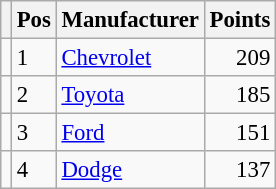<table class="wikitable" style="font-size: 95%;">
<tr>
<th></th>
<th>Pos</th>
<th>Manufacturer</th>
<th>Points</th>
</tr>
<tr>
<td align="left"></td>
<td>1</td>
<td><a href='#'>Chevrolet</a></td>
<td style="text-align:right;">209</td>
</tr>
<tr>
<td align="left"></td>
<td>2</td>
<td><a href='#'>Toyota</a></td>
<td style="text-align:right;">185</td>
</tr>
<tr>
<td align="left"></td>
<td>3</td>
<td><a href='#'>Ford</a></td>
<td style="text-align:right;">151</td>
</tr>
<tr>
<td align="left"></td>
<td>4</td>
<td><a href='#'>Dodge</a></td>
<td style="text-align:right;">137</td>
</tr>
</table>
